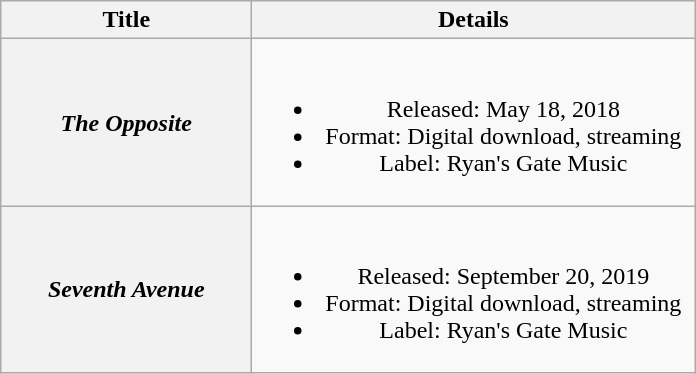<table class="wikitable plainrowheaders" style="text-align:center;">
<tr>
<th scope="col" style="width:10em;">Title</th>
<th scope="col" style="width:18em;">Details</th>
</tr>
<tr>
<th scope="row"><em>The Opposite</em></th>
<td><br><ul><li>Released: May 18, 2018</li><li>Format: Digital download, streaming</li><li>Label: Ryan's Gate Music</li></ul></td>
</tr>
<tr>
<th scope="row"><em>Seventh Avenue</em></th>
<td><br><ul><li>Released: September 20, 2019</li><li>Format: Digital download, streaming</li><li>Label: Ryan's Gate Music</li></ul></td>
</tr>
</table>
